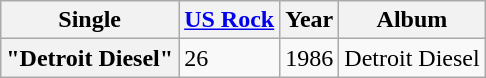<table class="wikitable">
<tr>
<th>Single</th>
<th><a href='#'>US Rock</a><br></th>
<th>Year</th>
<th>Album</th>
</tr>
<tr>
<th>"Detroit Diesel"</th>
<td>26</td>
<td>1986</td>
<td>Detroit Diesel</td>
</tr>
</table>
